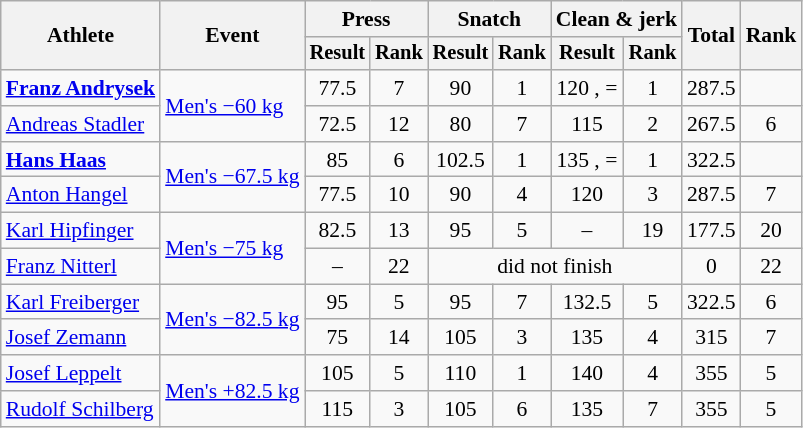<table class=wikitable style=font-size:90%;text-align:center>
<tr>
<th rowspan=2>Athlete</th>
<th rowspan=2>Event</th>
<th colspan=2>Press</th>
<th colspan=2>Snatch</th>
<th colspan=2>Clean & jerk</th>
<th rowspan=2>Total</th>
<th rowspan=2>Rank</th>
</tr>
<tr style=font-size:95%>
<th>Result</th>
<th>Rank</th>
<th>Result</th>
<th>Rank</th>
<th>Result</th>
<th>Rank</th>
</tr>
<tr>
<td align=left><strong><a href='#'>Franz Andrysek</a></strong></td>
<td align=left rowspan=2><a href='#'>Men's −60 kg</a></td>
<td>77.5</td>
<td>7</td>
<td>90 </td>
<td>1</td>
<td>120 , =</td>
<td>1</td>
<td>287.5 </td>
<td></td>
</tr>
<tr>
<td align=left><a href='#'>Andreas Stadler</a></td>
<td>72.5</td>
<td>12</td>
<td>80</td>
<td>7</td>
<td>115</td>
<td>2</td>
<td>267.5</td>
<td>6</td>
</tr>
<tr>
<td align=left><strong><a href='#'>Hans Haas</a></strong></td>
<td align=left rowspan=2><a href='#'>Men's −67.5 kg</a></td>
<td>85</td>
<td>6</td>
<td>102.5 </td>
<td>1</td>
<td>135 , =</td>
<td>1</td>
<td>322.5 </td>
<td></td>
</tr>
<tr>
<td align=left><a href='#'>Anton Hangel</a></td>
<td>77.5</td>
<td>10</td>
<td>90</td>
<td>4</td>
<td>120</td>
<td>3</td>
<td>287.5</td>
<td>7</td>
</tr>
<tr>
<td align=left><a href='#'>Karl Hipfinger</a></td>
<td align=left rowspan=2><a href='#'>Men's −75 kg</a></td>
<td>82.5</td>
<td>13</td>
<td>95</td>
<td>5</td>
<td>–</td>
<td>19</td>
<td>177.5</td>
<td>20</td>
</tr>
<tr>
<td align=left><a href='#'>Franz Nitterl</a></td>
<td>–</td>
<td>22</td>
<td colspan=4>did not finish</td>
<td>0</td>
<td>22</td>
</tr>
<tr>
<td align=left><a href='#'>Karl Freiberger</a></td>
<td align=left rowspan=2><a href='#'>Men's −82.5 kg</a></td>
<td>95</td>
<td>5</td>
<td>95</td>
<td>7</td>
<td>132.5</td>
<td>5</td>
<td>322.5</td>
<td>6</td>
</tr>
<tr>
<td align=left><a href='#'>Josef Zemann</a></td>
<td>75</td>
<td>14</td>
<td>105</td>
<td>3</td>
<td>135</td>
<td>4</td>
<td>315</td>
<td>7</td>
</tr>
<tr>
<td align=left><a href='#'>Josef Leppelt</a></td>
<td align=left rowspan=2><a href='#'>Men's +82.5 kg</a></td>
<td>105</td>
<td>5</td>
<td>110 </td>
<td>1</td>
<td>140</td>
<td>4</td>
<td>355</td>
<td>5</td>
</tr>
<tr>
<td align=left><a href='#'>Rudolf Schilberg</a></td>
<td>115</td>
<td>3</td>
<td>105</td>
<td>6</td>
<td>135</td>
<td>7</td>
<td>355</td>
<td>5</td>
</tr>
</table>
